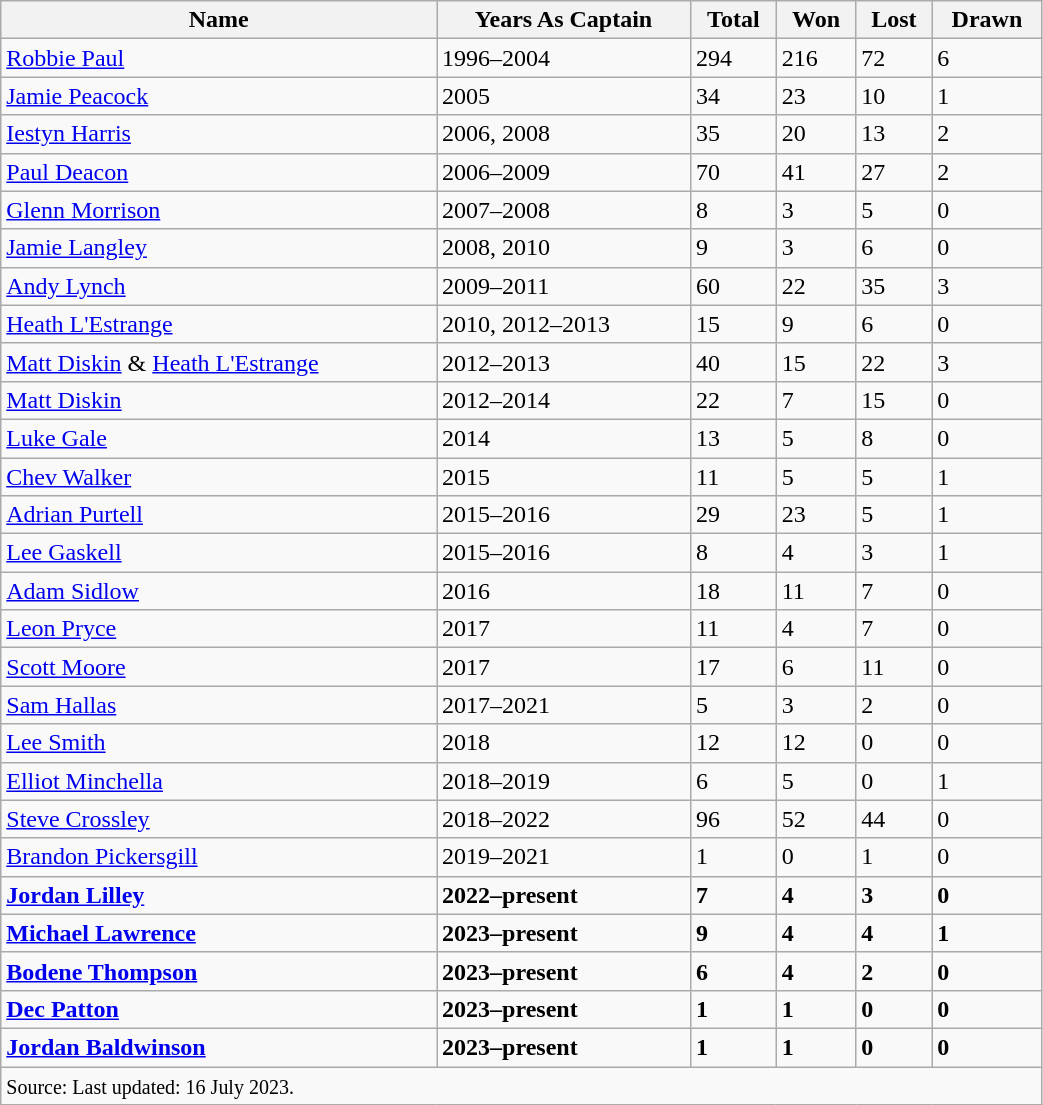<table class="wikitable"  style="width:55%;">
<tr>
<th>Name</th>
<th>Years As Captain</th>
<th>Total</th>
<th>Won</th>
<th>Lost</th>
<th>Drawn</th>
</tr>
<tr>
<td> <a href='#'>Robbie Paul</a></td>
<td>1996–2004</td>
<td>294</td>
<td>216</td>
<td>72</td>
<td>6</td>
</tr>
<tr>
<td> <a href='#'>Jamie Peacock</a></td>
<td>2005</td>
<td>34</td>
<td>23</td>
<td>10</td>
<td>1</td>
</tr>
<tr>
<td> <a href='#'>Iestyn Harris</a></td>
<td>2006, 2008</td>
<td>35</td>
<td>20</td>
<td>13</td>
<td>2</td>
</tr>
<tr>
<td> <a href='#'>Paul Deacon</a></td>
<td>2006–2009</td>
<td>70</td>
<td>41</td>
<td>27</td>
<td>2</td>
</tr>
<tr>
<td> <a href='#'>Glenn Morrison</a></td>
<td>2007–2008</td>
<td>8</td>
<td>3</td>
<td>5</td>
<td>0</td>
</tr>
<tr>
<td> <a href='#'>Jamie Langley</a></td>
<td>2008, 2010</td>
<td>9</td>
<td>3</td>
<td>6</td>
<td>0</td>
</tr>
<tr>
<td> <a href='#'>Andy Lynch</a></td>
<td>2009–2011</td>
<td>60</td>
<td>22</td>
<td>35</td>
<td>3</td>
</tr>
<tr>
<td> <a href='#'>Heath L'Estrange</a></td>
<td>2010, 2012–2013</td>
<td>15</td>
<td>9</td>
<td>6</td>
<td>0</td>
</tr>
<tr>
<td> <a href='#'>Matt Diskin</a> &  <a href='#'>Heath L'Estrange</a></td>
<td>2012–2013</td>
<td>40</td>
<td>15</td>
<td>22</td>
<td>3</td>
</tr>
<tr>
<td> <a href='#'>Matt Diskin</a></td>
<td>2012–2014</td>
<td>22</td>
<td>7</td>
<td>15</td>
<td>0</td>
</tr>
<tr>
<td> <a href='#'>Luke Gale</a></td>
<td>2014</td>
<td>13</td>
<td>5</td>
<td>8</td>
<td>0</td>
</tr>
<tr>
<td> <a href='#'>Chev Walker</a></td>
<td>2015</td>
<td>11</td>
<td>5</td>
<td>5</td>
<td>1</td>
</tr>
<tr>
<td> <a href='#'>Adrian Purtell</a></td>
<td>2015–2016</td>
<td>29</td>
<td>23</td>
<td>5</td>
<td>1</td>
</tr>
<tr>
<td> <a href='#'>Lee Gaskell</a></td>
<td>2015–2016</td>
<td>8</td>
<td>4</td>
<td>3</td>
<td>1</td>
</tr>
<tr>
<td> <a href='#'>Adam Sidlow</a></td>
<td>2016</td>
<td>18</td>
<td>11</td>
<td>7</td>
<td>0</td>
</tr>
<tr>
<td> <a href='#'>Leon Pryce</a></td>
<td>2017</td>
<td>11</td>
<td>4</td>
<td>7</td>
<td>0</td>
</tr>
<tr>
<td> <a href='#'>Scott Moore</a></td>
<td>2017</td>
<td>17</td>
<td>6</td>
<td>11</td>
<td>0</td>
</tr>
<tr>
<td> <a href='#'>Sam Hallas</a></td>
<td>2017–2021</td>
<td>5</td>
<td>3</td>
<td>2</td>
<td>0</td>
</tr>
<tr>
<td> <a href='#'>Lee Smith</a></td>
<td>2018</td>
<td>12</td>
<td>12</td>
<td>0</td>
<td>0</td>
</tr>
<tr>
<td> <a href='#'>Elliot Minchella</a></td>
<td>2018–2019</td>
<td>6</td>
<td>5</td>
<td>0</td>
<td>1</td>
</tr>
<tr>
<td> <a href='#'>Steve Crossley</a></td>
<td>2018–2022</td>
<td>96</td>
<td>52</td>
<td>44</td>
<td>0</td>
</tr>
<tr>
<td> <a href='#'>Brandon Pickersgill</a></td>
<td>2019–2021</td>
<td>1</td>
<td>0</td>
<td>1</td>
<td>0</td>
</tr>
<tr>
<td> <strong><a href='#'>Jordan Lilley</a></strong></td>
<td><strong>2022–present</strong></td>
<td><strong>7</strong></td>
<td><strong>4</strong></td>
<td><strong>3</strong></td>
<td><strong>0</strong></td>
</tr>
<tr>
<td> <strong><a href='#'>Michael Lawrence</a></strong></td>
<td><strong>2023–present</strong></td>
<td><strong>9</strong></td>
<td><strong>4</strong></td>
<td><strong>4</strong></td>
<td><strong>1</strong></td>
</tr>
<tr>
<td> <strong><a href='#'>Bodene Thompson</a></strong></td>
<td><strong>2023–present</strong></td>
<td><strong>6</strong></td>
<td><strong>4</strong></td>
<td><strong>2</strong></td>
<td><strong>0</strong></td>
</tr>
<tr>
<td> <strong><a href='#'>Dec Patton</a></strong></td>
<td><strong>2023–present</strong></td>
<td><strong>1</strong></td>
<td><strong>1</strong></td>
<td><strong>0</strong></td>
<td><strong>0</strong></td>
</tr>
<tr>
<td> <strong><a href='#'>Jordan Baldwinson</a></strong></td>
<td><strong>2023–present</strong></td>
<td><strong>1</strong></td>
<td><strong>1</strong></td>
<td><strong>0</strong></td>
<td><strong>0</strong></td>
</tr>
<tr>
<td colspan=6><small>Source: Last updated: 16 July 2023.</small></td>
</tr>
</table>
